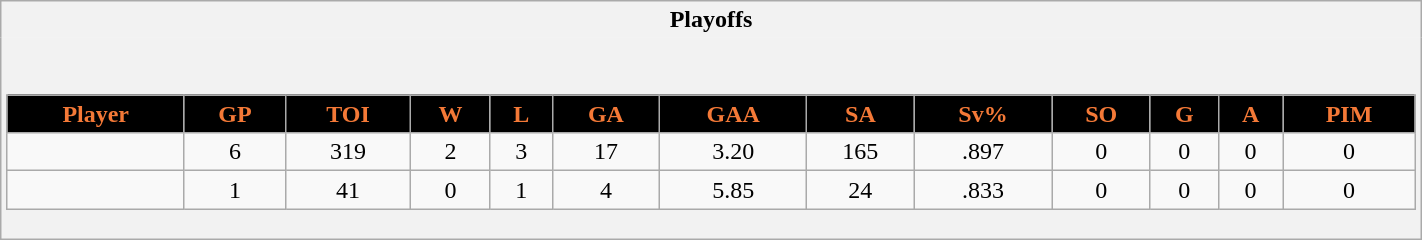<table class="wikitable" style="border: 1px solid #aaa;" width="75%">
<tr>
<th style="border: 0;">Playoffs</th>
</tr>
<tr>
<td style="background: #f2f2f2; border: 0; text-align: center;"><br><table class="wikitable sortable" width="100%">
<tr align="center"  bgcolor="#dddddd">
<th style="background:black;color:#F47937;">Player</th>
<th style="background:black;color:#F47937;">GP</th>
<th style="background:black;color:#F47937;">TOI</th>
<th style="background:black;color:#F47937;">W</th>
<th style="background:black;color:#F47937;">L</th>
<th style="background:black;color:#F47937;">GA</th>
<th style="background:black;color:#F47937;">GAA</th>
<th style="background:black;color:#F47937;">SA</th>
<th style="background:black;color:#F47937;">Sv%</th>
<th style="background:black;color:#F47937;">SO</th>
<th style="background:black;color:#F47937;">G</th>
<th style="background:black;color:#F47937;">A</th>
<th style="background:black;color:#F47937;">PIM</th>
</tr>
<tr align=center>
<td></td>
<td>6</td>
<td>319</td>
<td>2</td>
<td>3</td>
<td>17</td>
<td>3.20</td>
<td>165</td>
<td>.897</td>
<td>0</td>
<td>0</td>
<td>0</td>
<td>0</td>
</tr>
<tr align=center>
<td></td>
<td>1</td>
<td>41</td>
<td>0</td>
<td>1</td>
<td>4</td>
<td>5.85</td>
<td>24</td>
<td>.833</td>
<td>0</td>
<td>0</td>
<td>0</td>
<td>0</td>
</tr>
</table>
</td>
</tr>
</table>
